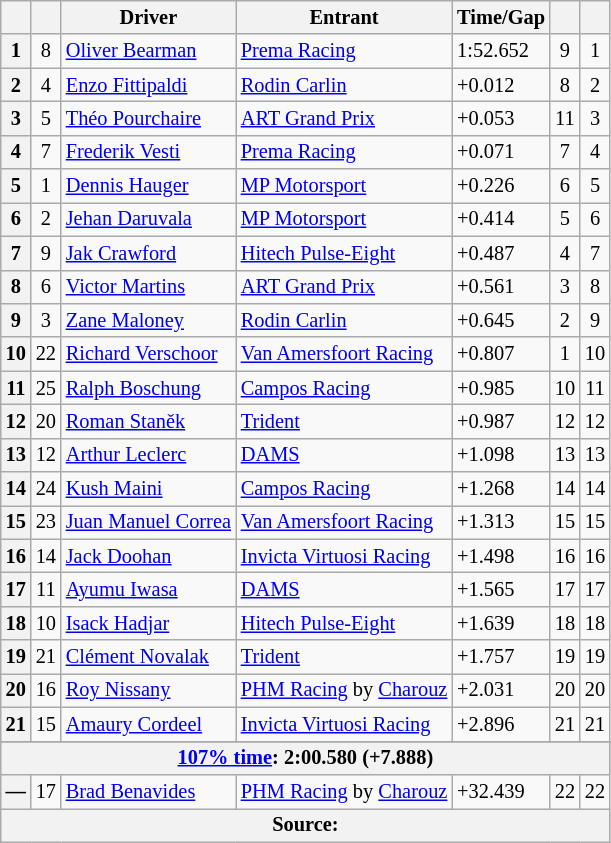<table class="wikitable" style="font-size:85%">
<tr>
<th scope="col"></th>
<th scope="col"></th>
<th scope="col">Driver</th>
<th scope="col">Entrant</th>
<th scope="col">Time/Gap</th>
<th scope="col"></th>
<th scope="col"></th>
</tr>
<tr>
<th>1</th>
<td align="center">8</td>
<td> <a href='#'>Oliver Bearman</a></td>
<td><a href='#'>Prema Racing</a></td>
<td>1:52.652</td>
<td align=center>9</td>
<td align=center>1</td>
</tr>
<tr>
<th>2</th>
<td align="center">4</td>
<td> <a href='#'>Enzo Fittipaldi</a></td>
<td><a href='#'>Rodin Carlin</a></td>
<td>+0.012</td>
<td align=center>8</td>
<td align=center>2</td>
</tr>
<tr>
<th>3</th>
<td align="center">5</td>
<td> <a href='#'>Théo Pourchaire</a></td>
<td><a href='#'>ART Grand Prix</a></td>
<td>+0.053</td>
<td align=center>11</td>
<td align=center>3</td>
</tr>
<tr>
<th>4</th>
<td align="center">7</td>
<td> <a href='#'>Frederik Vesti</a></td>
<td><a href='#'>Prema Racing</a></td>
<td>+0.071</td>
<td align=center>7</td>
<td align=center>4</td>
</tr>
<tr>
<th>5</th>
<td align="center">1</td>
<td> <a href='#'>Dennis Hauger</a></td>
<td><a href='#'>MP Motorsport</a></td>
<td>+0.226</td>
<td align=center>6</td>
<td align=center>5</td>
</tr>
<tr>
<th>6</th>
<td align="center">2</td>
<td> <a href='#'>Jehan Daruvala</a></td>
<td><a href='#'>MP Motorsport</a></td>
<td>+0.414</td>
<td align=center>5</td>
<td align=center>6</td>
</tr>
<tr>
<th>7</th>
<td align="center">9</td>
<td> <a href='#'>Jak Crawford</a></td>
<td><a href='#'>Hitech Pulse-Eight</a></td>
<td>+0.487</td>
<td align=center>4</td>
<td align=center>7</td>
</tr>
<tr>
<th>8</th>
<td align="center">6</td>
<td> <a href='#'>Victor Martins</a></td>
<td><a href='#'>ART Grand Prix</a></td>
<td>+0.561</td>
<td align=center>3</td>
<td align=center>8</td>
</tr>
<tr>
<th>9</th>
<td align="center">3</td>
<td> <a href='#'>Zane Maloney</a></td>
<td><a href='#'>Rodin Carlin</a></td>
<td>+0.645</td>
<td align=center>2</td>
<td align=center>9</td>
</tr>
<tr>
<th>10</th>
<td align="center">22</td>
<td> <a href='#'>Richard Verschoor</a></td>
<td><a href='#'>Van Amersfoort Racing</a></td>
<td>+0.807</td>
<td align=center>1</td>
<td align=center>10</td>
</tr>
<tr>
<th>11</th>
<td align="center">25</td>
<td> <a href='#'>Ralph Boschung</a></td>
<td><a href='#'>Campos Racing</a></td>
<td>+0.985</td>
<td align=center>10</td>
<td align=center>11</td>
</tr>
<tr>
<th>12</th>
<td align="center">20</td>
<td> <a href='#'>Roman Staněk</a></td>
<td><a href='#'>Trident</a></td>
<td>+0.987</td>
<td align=center>12</td>
<td align=center>12</td>
</tr>
<tr>
<th>13</th>
<td align="center">12</td>
<td> <a href='#'>Arthur Leclerc</a></td>
<td><a href='#'>DAMS</a></td>
<td>+1.098</td>
<td align=center>13</td>
<td align=center>13</td>
</tr>
<tr>
<th>14</th>
<td align="center">24</td>
<td> <a href='#'>Kush Maini</a></td>
<td><a href='#'>Campos Racing</a></td>
<td>+1.268</td>
<td align=center>14</td>
<td align=center>14</td>
</tr>
<tr>
<th>15</th>
<td align="center">23</td>
<td> <a href='#'>Juan Manuel Correa</a></td>
<td><a href='#'>Van Amersfoort Racing</a></td>
<td>+1.313</td>
<td align=center>15</td>
<td align=center>15</td>
</tr>
<tr>
<th>16</th>
<td align="center">14</td>
<td> <a href='#'>Jack Doohan</a></td>
<td><a href='#'>Invicta Virtuosi Racing</a></td>
<td>+1.498</td>
<td align=center>16</td>
<td align=center>16</td>
</tr>
<tr>
<th>17</th>
<td align="center">11</td>
<td> <a href='#'>Ayumu Iwasa</a></td>
<td><a href='#'>DAMS</a></td>
<td>+1.565</td>
<td align=center>17</td>
<td align=center>17</td>
</tr>
<tr>
<th>18</th>
<td align="center">10</td>
<td> <a href='#'>Isack Hadjar</a></td>
<td><a href='#'>Hitech Pulse-Eight</a></td>
<td>+1.639</td>
<td align=center>18</td>
<td align=center>18</td>
</tr>
<tr>
<th>19</th>
<td align="center">21</td>
<td> <a href='#'>Clément Novalak</a></td>
<td><a href='#'>Trident</a></td>
<td>+1.757</td>
<td align=center>19</td>
<td align=center>19</td>
</tr>
<tr>
<th>20</th>
<td align="center">16</td>
<td> <a href='#'>Roy Nissany</a></td>
<td><a href='#'>PHM Racing</a> by <a href='#'>Charouz</a></td>
<td>+2.031</td>
<td align=center>20</td>
<td align=center>20</td>
</tr>
<tr>
<th>21</th>
<td align="center">15</td>
<td> <a href='#'>Amaury Cordeel</a></td>
<td><a href='#'>Invicta Virtuosi Racing</a></td>
<td>+2.896</td>
<td align=center>21</td>
<td align=center>21</td>
</tr>
<tr>
</tr>
<tr>
<th colspan="8"><a href='#'>107% time</a>: 2:00.580 (+7.888)</th>
</tr>
<tr>
<th>—</th>
<td align="center">17</td>
<td> <a href='#'>Brad Benavides</a></td>
<td><a href='#'>PHM Racing</a> by <a href='#'>Charouz</a></td>
<td>+32.439</td>
<td align=center>22</td>
<td align=center>22</td>
</tr>
<tr>
<th colspan="7">Source:</th>
</tr>
</table>
